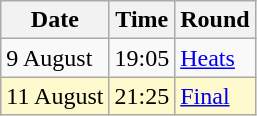<table class="wikitable">
<tr>
<th>Date</th>
<th>Time</th>
<th>Round</th>
</tr>
<tr>
<td>9 August</td>
<td>19:05</td>
<td><a href='#'>Heats</a></td>
</tr>
<tr style=background:lemonchiffon>
<td>11 August</td>
<td>21:25</td>
<td><a href='#'>Final</a></td>
</tr>
</table>
